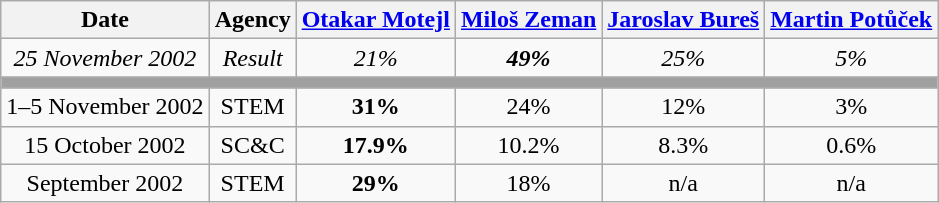<table class="wikitable" style=text-align:center>
<tr>
<th>Date</th>
<th>Agency</th>
<th><a href='#'>Otakar Motejl</a></th>
<th><a href='#'>Miloš Zeman</a></th>
<th><a href='#'>Jaroslav Bureš</a></th>
<th><a href='#'>Martin Potůček</a></th>
</tr>
<tr>
<td><em>25 November 2002</em></td>
<td><em>Result</em></td>
<td><em>21%</em></td>
<td><strong><em>49%</em></strong></td>
<td><em>25%</em></td>
<td><em>5%</em></td>
</tr>
<tr>
<td colspan="6" style="background:#A0A0A0"></td>
</tr>
<tr>
<td>1–5 November 2002</td>
<td>STEM</td>
<td><strong>31%</strong></td>
<td>24%</td>
<td>12%</td>
<td>3%</td>
</tr>
<tr>
<td>15 October 2002</td>
<td>SC&C</td>
<td><strong>17.9%</strong></td>
<td>10.2%</td>
<td>8.3%</td>
<td>0.6%</td>
</tr>
<tr>
<td>September 2002</td>
<td>STEM</td>
<td><strong>29%</strong></td>
<td>18%</td>
<td>n/a</td>
<td>n/a</td>
</tr>
</table>
